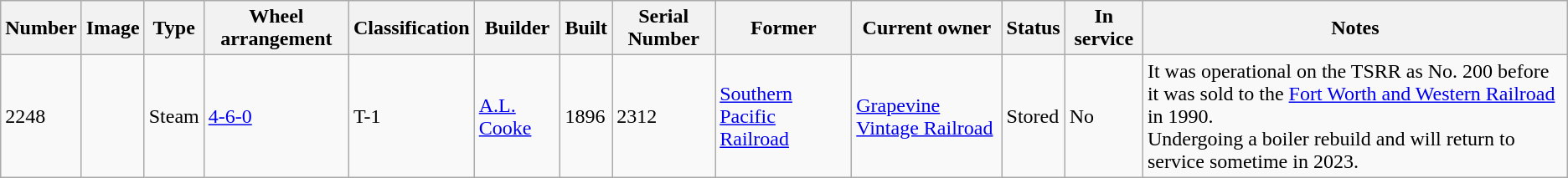<table class="wikitable">
<tr>
<th>Number</th>
<th>Image</th>
<th>Type</th>
<th>Wheel arrangement</th>
<th>Classification</th>
<th>Builder</th>
<th>Built</th>
<th>Serial Number</th>
<th>Former</th>
<th>Current owner</th>
<th>Status</th>
<th>In service</th>
<th>Notes</th>
</tr>
<tr>
<td>2248</td>
<td></td>
<td>Steam</td>
<td><a href='#'>4-6-0</a></td>
<td>T-1</td>
<td><a href='#'>A.L. Cooke</a></td>
<td>1896</td>
<td>2312</td>
<td><a href='#'>Southern Pacific Railroad</a></td>
<td><a href='#'>Grapevine Vintage Railroad</a></td>
<td>Stored</td>
<td>No</td>
<td>It was operational on the TSRR as No. 200 before it was sold to the <a href='#'>Fort Worth and Western Railroad</a> in 1990.<br>Undergoing a boiler rebuild and will return to service sometime in 2023.</td>
</tr>
</table>
